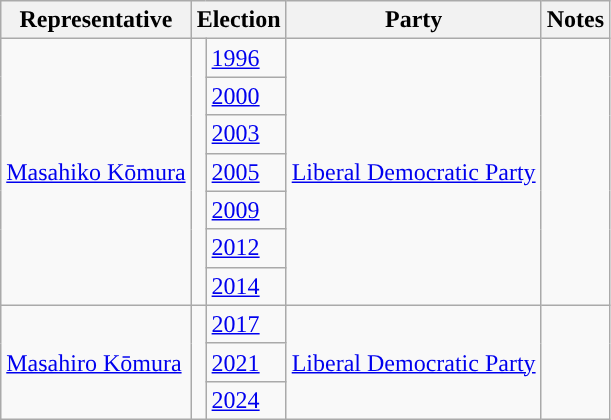<table class=wikitable>
<tr valign=bottom>
<th>Representative</th>
<th colspan="2">Election</th>
<th>Party</th>
<th>Notes</th>
</tr>
<tr>
<td rowspan = "7"><a href='#'>Masahiko Kōmura</a></td>
<td rowspan="7" style="background-color : "></td>
<td><a href='#'>1996</a></td>
<td rowspan = "7"><a href='#'>Liberal Democratic Party</a></td>
<td rowspan = "7"></td>
</tr>
<tr>
<td><a href='#'>2000</a></td>
</tr>
<tr>
<td><a href='#'>2003</a></td>
</tr>
<tr>
<td><a href='#'>2005</a></td>
</tr>
<tr>
<td><a href='#'>2009</a></td>
</tr>
<tr>
<td><a href='#'>2012</a></td>
</tr>
<tr>
<td><a href='#'>2014</a></td>
</tr>
<tr>
<td rowspan = "3"><a href='#'>Masahiro Kōmura</a></td>
<td rowspan="3" style="background-color : "></td>
<td><a href='#'>2017</a></td>
<td rowspan = "3"><a href='#'>Liberal Democratic Party</a></td>
<td rowspan = "3"></td>
</tr>
<tr>
<td><a href='#'>2021</a></td>
</tr>
<tr>
<td><a href='#'>2024</a></td>
</tr>
</table>
